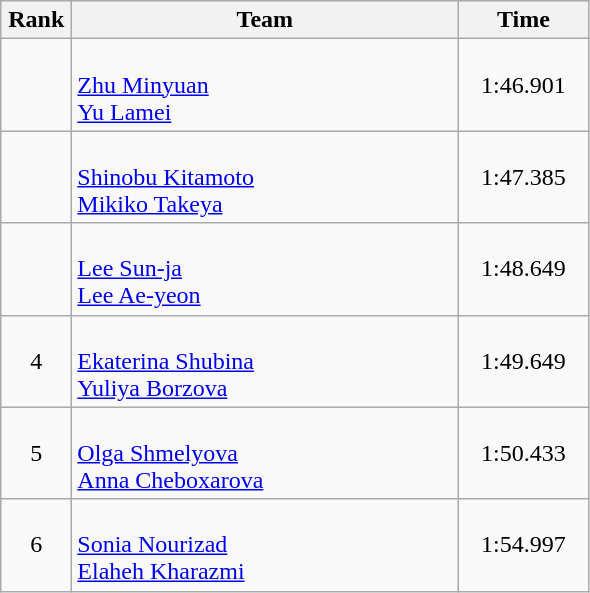<table class=wikitable style="text-align:center">
<tr>
<th width=40>Rank</th>
<th width=250>Team</th>
<th width=80>Time</th>
</tr>
<tr>
<td></td>
<td align=left><br><a href='#'>Zhu Minyuan</a><br><a href='#'>Yu Lamei</a></td>
<td>1:46.901</td>
</tr>
<tr>
<td></td>
<td align=left><br><a href='#'>Shinobu Kitamoto</a><br><a href='#'>Mikiko Takeya</a></td>
<td>1:47.385</td>
</tr>
<tr>
<td></td>
<td align=left><br><a href='#'>Lee Sun-ja</a><br><a href='#'>Lee Ae-yeon</a></td>
<td>1:48.649</td>
</tr>
<tr>
<td>4</td>
<td align=left><br><a href='#'>Ekaterina Shubina</a><br><a href='#'>Yuliya Borzova</a></td>
<td>1:49.649</td>
</tr>
<tr>
<td>5</td>
<td align=left><br><a href='#'>Olga Shmelyova</a><br><a href='#'>Anna Cheboxarova</a></td>
<td>1:50.433</td>
</tr>
<tr>
<td>6</td>
<td align=left><br><a href='#'>Sonia Nourizad</a><br><a href='#'>Elaheh Kharazmi</a></td>
<td>1:54.997</td>
</tr>
</table>
